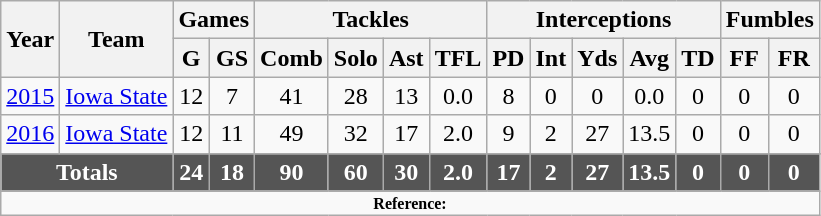<table class="wikitable" style="text-align:center;">
<tr>
<th rowspan="2">Year</th>
<th rowspan="2">Team</th>
<th colspan="2">Games</th>
<th colspan="4">Tackles</th>
<th colspan="5">Interceptions</th>
<th colspan="2">Fumbles</th>
</tr>
<tr>
<th>G</th>
<th>GS</th>
<th>Comb</th>
<th>Solo</th>
<th>Ast</th>
<th>TFL</th>
<th>PD</th>
<th>Int</th>
<th>Yds</th>
<th>Avg</th>
<th>TD</th>
<th>FF</th>
<th>FR</th>
</tr>
<tr>
<td><a href='#'>2015</a></td>
<td><a href='#'>Iowa State</a></td>
<td>12</td>
<td>7</td>
<td>41</td>
<td>28</td>
<td>13</td>
<td>0.0</td>
<td>8</td>
<td>0</td>
<td>0</td>
<td>0.0</td>
<td>0</td>
<td>0</td>
<td>0</td>
</tr>
<tr>
<td><a href='#'>2016</a></td>
<td><a href='#'>Iowa State</a></td>
<td>12</td>
<td>11</td>
<td>49</td>
<td>32</td>
<td>17</td>
<td>2.0</td>
<td>9</td>
<td>2</td>
<td>27</td>
<td>13.5</td>
<td>0</td>
<td>0</td>
<td>0</td>
</tr>
<tr>
</tr>
<tr style="background:#555; font-weight:bold; color:white;">
<td colspan=2>Totals</td>
<td>24</td>
<td>18</td>
<td>90</td>
<td>60</td>
<td>30</td>
<td>2.0</td>
<td>17</td>
<td>2</td>
<td>27</td>
<td>13.5</td>
<td>0</td>
<td>0</td>
<td>0</td>
</tr>
<tr>
<td colspan="16"  style="font-size:8pt; text-align:center;"><strong>Reference:</strong></td>
</tr>
</table>
